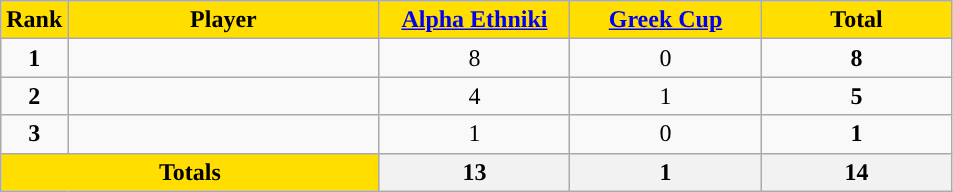<table class="wikitable sortable" style="text-align:center">
<tr>
<th style="background:#FFDE00">Rank</th>
<th width=200 style="background:#FFDE00">Player</th>
<th width=120 style="background:#FFDE00"><a href='#'>Alpha Ethniki</a></th>
<th width=120 style="background:#FFDE00"><a href='#'>Greek Cup</a></th>
<th width=120 style="background:#FFDE00">Total</th>
</tr>
<tr>
<td><strong>1</strong></td>
<td align=left></td>
<td>8</td>
<td>0</td>
<td><strong>8</strong></td>
</tr>
<tr>
<td><strong>2</strong></td>
<td align=left></td>
<td>4</td>
<td>1</td>
<td><strong>5</strong></td>
</tr>
<tr>
<td><strong>3</strong></td>
<td align=left></td>
<td>1</td>
<td>0</td>
<td><strong>1</strong></td>
</tr>
<tr class="sortbottom">
<th colspan=2 style="background:#FFDE00"><strong>Totals</strong></th>
<th><strong>13</strong></th>
<th><strong> 1</strong></th>
<th><strong>14</strong></th>
</tr>
</table>
